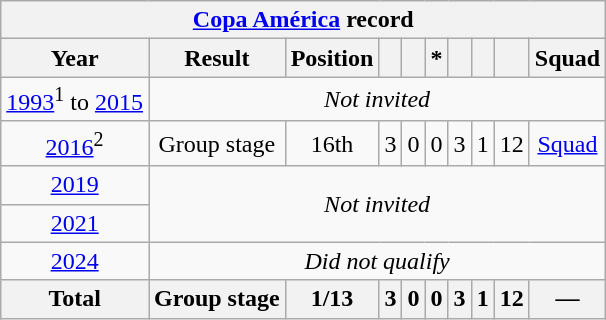<table class="wikitable" style="text-align: center;">
<tr>
<th colspan=10><a href='#'>Copa América</a> record</th>
</tr>
<tr>
<th>Year</th>
<th>Result</th>
<th>Position</th>
<th></th>
<th></th>
<th>*</th>
<th></th>
<th></th>
<th></th>
<th>Squad</th>
</tr>
<tr>
<td> <a href='#'>1993</a><sup>1</sup> to  <a href='#'>2015</a></td>
<td colspan=9><em>Not invited</em></td>
</tr>
<tr>
<td> <a href='#'>2016</a><sup>2</sup></td>
<td>Group stage</td>
<td>16th</td>
<td>3</td>
<td>0</td>
<td>0</td>
<td>3</td>
<td>1</td>
<td>12</td>
<td><a href='#'>Squad</a></td>
</tr>
<tr>
<td> <a href='#'>2019</a></td>
<td colspan=9 rowspan=2><em>Not invited</em></td>
</tr>
<tr>
<td> <a href='#'>2021</a></td>
</tr>
<tr>
<td> <a href='#'>2024</a></td>
<td colspan=9><em>Did not qualify</em></td>
</tr>
<tr>
<th>Total</th>
<th>Group stage</th>
<th>1/13</th>
<th>3</th>
<th>0</th>
<th>0</th>
<th>3</th>
<th>1</th>
<th>12</th>
<th>—</th>
</tr>
</table>
